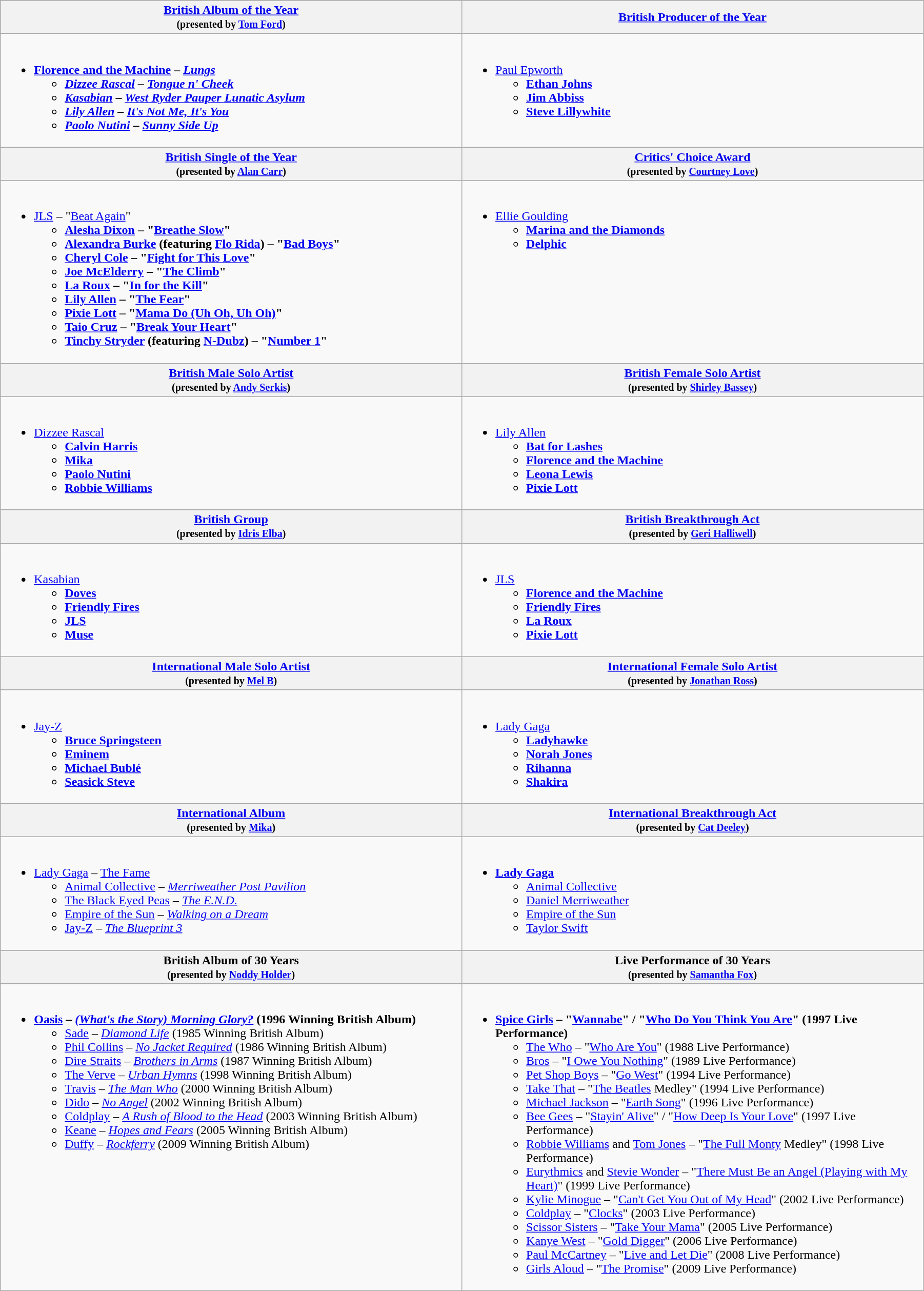<table class="wikitable" style="width:95%">
<tr bgcolor="#bebebe">
<th width="50%"><a href='#'>British Album of the Year</a><br><small>(presented by <a href='#'>Tom Ford</a>)</small></th>
<th width="50%"><a href='#'>British Producer of the Year</a></th>
</tr>
<tr>
<td valign="top"><br><ul><li><strong><a href='#'>Florence and the Machine</a> – <em><a href='#'>Lungs</a><strong><em><ul><li><a href='#'>Dizzee Rascal</a> – </em><a href='#'>Tongue n' Cheek</a><em></li><li><a href='#'>Kasabian</a> – </em><a href='#'>West Ryder Pauper Lunatic Asylum</a><em></li><li><a href='#'>Lily Allen</a> – </em><a href='#'>It's Not Me, It's You</a><em></li><li><a href='#'>Paolo Nutini</a> – </em><a href='#'>Sunny Side Up</a><em></li></ul></li></ul></td>
<td valign="top"><br><ul><li></strong><a href='#'>Paul Epworth</a><strong><ul><li><a href='#'>Ethan Johns</a></li><li><a href='#'>Jim Abbiss</a></li><li><a href='#'>Steve Lillywhite</a></li></ul></li></ul></td>
</tr>
<tr>
<th width="50%"><a href='#'>British Single of the Year</a><br><small>(presented by <a href='#'>Alan Carr</a>)</small></th>
<th width="50%"><a href='#'>Critics' Choice Award</a><br><small>(presented by <a href='#'>Courtney Love</a>)</small></th>
</tr>
<tr>
<td valign="top"><br><ul><li></strong><a href='#'>JLS</a> – "<a href='#'>Beat Again</a>"<strong><ul><li><a href='#'>Alesha Dixon</a> – "<a href='#'>Breathe Slow</a>"</li><li><a href='#'>Alexandra Burke</a> (featuring <a href='#'>Flo Rida</a>) – "<a href='#'>Bad Boys</a>"</li><li><a href='#'>Cheryl Cole</a> – "<a href='#'>Fight for This Love</a>"</li><li><a href='#'>Joe McElderry</a> – "<a href='#'>The Climb</a>"</li><li><a href='#'>La Roux</a> – "<a href='#'>In for the Kill</a>"</li><li><a href='#'>Lily Allen</a> – "<a href='#'>The Fear</a>"</li><li><a href='#'>Pixie Lott</a> – "<a href='#'>Mama Do (Uh Oh, Uh Oh)</a>"</li><li><a href='#'>Taio Cruz</a> – "<a href='#'>Break Your Heart</a>"</li><li><a href='#'>Tinchy Stryder</a> (featuring <a href='#'>N-Dubz</a>) – "<a href='#'>Number 1</a>"</li></ul></li></ul></td>
<td valign="top"><br><ul><li></strong><a href='#'>Ellie Goulding</a><strong><ul><li><a href='#'>Marina and the Diamonds</a></li><li><a href='#'>Delphic</a></li></ul></li></ul></td>
</tr>
<tr>
<th width="50%"><a href='#'>British Male Solo Artist</a><br><small>(presented by <a href='#'>Andy Serkis</a>)</small></th>
<th width="50%"><a href='#'>British Female Solo Artist</a><br><small>(presented by <a href='#'>Shirley Bassey</a>)</small></th>
</tr>
<tr>
<td valign="top"><br><ul><li></strong><a href='#'>Dizzee Rascal</a><strong><ul><li><a href='#'>Calvin Harris</a></li><li><a href='#'>Mika</a></li><li><a href='#'>Paolo Nutini</a></li><li><a href='#'>Robbie Williams</a></li></ul></li></ul></td>
<td valign="top"><br><ul><li></strong><a href='#'>Lily Allen</a><strong><ul><li><a href='#'>Bat for Lashes</a></li><li><a href='#'>Florence and the Machine</a></li><li><a href='#'>Leona Lewis</a></li><li><a href='#'>Pixie Lott</a></li></ul></li></ul></td>
</tr>
<tr>
<th width="50%"><a href='#'>British Group</a><br><small>(presented by <a href='#'>Idris Elba</a>)</small></th>
<th width="50%"><a href='#'>British Breakthrough Act</a><br><small>(presented by <a href='#'>Geri Halliwell</a>)</small></th>
</tr>
<tr>
<td valign="top"><br><ul><li></strong><a href='#'>Kasabian</a><strong><ul><li><a href='#'>Doves</a></li><li><a href='#'>Friendly Fires</a></li><li><a href='#'>JLS</a></li><li><a href='#'>Muse</a></li></ul></li></ul></td>
<td valign="top"><br><ul><li></strong><a href='#'>JLS</a><strong><ul><li><a href='#'>Florence and the Machine</a></li><li><a href='#'>Friendly Fires</a></li><li><a href='#'>La Roux</a></li><li><a href='#'>Pixie Lott</a></li></ul></li></ul></td>
</tr>
<tr>
<th width="50%"><a href='#'>International Male Solo Artist</a><br><small>(presented by <a href='#'>Mel B</a>)</small></th>
<th width="50%"><a href='#'>International Female Solo Artist</a><br><small>(presented by <a href='#'>Jonathan Ross</a>)</small></th>
</tr>
<tr>
<td valign="top"><br><ul><li></strong><a href='#'>Jay-Z</a><strong><ul><li><a href='#'>Bruce Springsteen</a></li><li><a href='#'>Eminem</a></li><li><a href='#'>Michael Bublé</a></li><li><a href='#'>Seasick Steve</a></li></ul></li></ul></td>
<td valign="top"><br><ul><li></strong><a href='#'>Lady Gaga</a><strong><ul><li><a href='#'>Ladyhawke</a></li><li><a href='#'>Norah Jones</a></li><li><a href='#'>Rihanna</a></li><li><a href='#'>Shakira</a></li></ul></li></ul></td>
</tr>
<tr>
<th width="50%"><a href='#'>International Album</a><br><small>(presented by <a href='#'>Mika</a>)</small></th>
<th width="50%"><a href='#'>International Breakthrough Act</a><br><small>(presented by <a href='#'>Cat Deeley</a>)</small></th>
</tr>
<tr>
<td valign="top"><br><ul><li></strong><a href='#'>Lady Gaga</a> – </em><a href='#'>The Fame</a></em></strong><ul><li><a href='#'>Animal Collective</a> – <em><a href='#'>Merriweather Post Pavilion</a></em></li><li><a href='#'>The Black Eyed Peas</a> – <em><a href='#'>The E.N.D.</a></em></li><li><a href='#'>Empire of the Sun</a> – <em><a href='#'>Walking on a Dream</a></em></li><li><a href='#'>Jay-Z</a> – <em><a href='#'>The Blueprint 3</a></em></li></ul></li></ul></td>
<td valign="top"><br><ul><li><strong><a href='#'>Lady Gaga</a></strong><ul><li><a href='#'>Animal Collective</a></li><li><a href='#'>Daniel Merriweather</a></li><li><a href='#'>Empire of the Sun</a></li><li><a href='#'>Taylor Swift</a></li></ul></li></ul></td>
</tr>
<tr>
<th width="50%">British Album of 30 Years<br><small>(presented by <a href='#'>Noddy Holder</a>)</small></th>
<th width="50%">Live Performance of 30 Years<br><small>(presented by <a href='#'>Samantha Fox</a>)</small></th>
</tr>
<tr>
<td valign="top"><br><ul><li><strong><a href='#'>Oasis</a> – <em><a href='#'>(What's the Story) Morning Glory?</a></em> (1996 Winning British Album)</strong><ul><li><a href='#'>Sade</a> – <em><a href='#'>Diamond Life</a></em> (1985 Winning British Album)</li><li><a href='#'>Phil Collins</a> – <em><a href='#'>No Jacket Required</a></em> (1986 Winning British Album)</li><li><a href='#'>Dire Straits</a> – <em><a href='#'>Brothers in Arms</a></em> (1987 Winning British Album)</li><li><a href='#'>The Verve</a> – <em><a href='#'>Urban Hymns</a></em> (1998 Winning British Album)</li><li><a href='#'>Travis</a> – <em><a href='#'>The Man Who</a></em> (2000 Winning British Album)</li><li><a href='#'>Dido</a> – <em><a href='#'>No Angel</a></em> (2002 Winning British Album)</li><li><a href='#'>Coldplay</a> – <em><a href='#'>A Rush of Blood to the Head</a></em> (2003 Winning British Album)</li><li><a href='#'>Keane</a> – <em><a href='#'>Hopes and Fears</a></em> (2005 Winning British Album)</li><li><a href='#'>Duffy</a> – <em><a href='#'>Rockferry</a></em> (2009 Winning British Album)</li></ul></li></ul></td>
<td valign="top"><br><ul><li><strong><a href='#'>Spice Girls</a> – "<a href='#'>Wannabe</a>" / "<a href='#'>Who Do You Think You Are</a>" (1997 Live Performance)</strong><ul><li><a href='#'>The Who</a> – "<a href='#'>Who Are You</a>" (1988 Live Performance)</li><li><a href='#'>Bros</a> – "<a href='#'>I Owe You Nothing</a>" (1989 Live Performance)</li><li><a href='#'>Pet Shop Boys</a> – "<a href='#'>Go West</a>" (1994 Live Performance)</li><li><a href='#'>Take That</a> – "<a href='#'>The Beatles</a> Medley" (1994 Live Performance)</li><li><a href='#'>Michael Jackson</a> – "<a href='#'>Earth Song</a>" (1996 Live Performance)</li><li><a href='#'>Bee Gees</a> – "<a href='#'>Stayin' Alive</a>" / "<a href='#'>How Deep Is Your Love</a>" (1997 Live Performance)</li><li><a href='#'>Robbie Williams</a> and <a href='#'>Tom Jones</a> – "<a href='#'>The Full Monty</a> Medley" (1998 Live Performance)</li><li><a href='#'>Eurythmics</a> and <a href='#'>Stevie Wonder</a> – "<a href='#'>There Must Be an Angel (Playing with My Heart)</a>" (1999 Live Performance)</li><li><a href='#'>Kylie Minogue</a> – "<a href='#'>Can't Get You Out of My Head</a>" (2002 Live Performance)</li><li><a href='#'>Coldplay</a> – "<a href='#'>Clocks</a>" (2003 Live Performance)</li><li><a href='#'>Scissor Sisters</a> – "<a href='#'>Take Your Mama</a>" (2005 Live Performance)</li><li><a href='#'>Kanye West</a> – "<a href='#'>Gold Digger</a>" (2006 Live Performance)</li><li><a href='#'>Paul McCartney</a> – "<a href='#'>Live and Let Die</a>" (2008 Live Performance)</li><li><a href='#'>Girls Aloud</a> – "<a href='#'>The Promise</a>" (2009 Live Performance)</li></ul></li></ul></td>
</tr>
</table>
